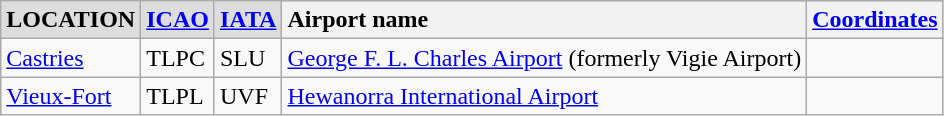<table class="wikitable sortable">
<tr style="font-weight:bold; background:#DDDDDD;">
<td>LOCATION</td>
<td><a href='#'>ICAO</a></td>
<td><a href='#'>IATA</a></td>
<th style="text-align:left; white-space:nowrap;">Airport name</th>
<th style="text-align:left;"><a href='#'>Coordinates</a></th>
</tr>
<tr>
<td><a href='#'>Castries</a></td>
<td>TLPC</td>
<td>SLU</td>
<td><a href='#'>George F. L. Charles Airport</a> (formerly Vigie Airport)</td>
<td><small></small></td>
</tr>
<tr>
<td><a href='#'>Vieux-Fort</a></td>
<td>TLPL</td>
<td>UVF</td>
<td><a href='#'>Hewanorra International Airport</a></td>
<td><small></small></td>
</tr>
</table>
